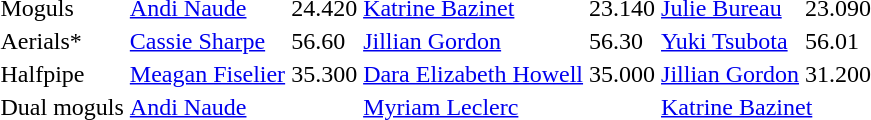<table>
<tr>
<td>Moguls</td>
<td><a href='#'>Andi Naude</a> <br></td>
<td>24.420</td>
<td><a href='#'>Katrine Bazinet</a> <br></td>
<td>23.140</td>
<td><a href='#'>Julie Bureau</a> <br></td>
<td>23.090</td>
</tr>
<tr>
<td>Aerials*</td>
<td><a href='#'>Cassie Sharpe</a> <br></td>
<td>56.60</td>
<td><a href='#'>Jillian Gordon</a> <br></td>
<td>56.30</td>
<td><a href='#'>Yuki Tsubota</a> <br></td>
<td>56.01</td>
</tr>
<tr>
<td>Halfpipe</td>
<td><a href='#'>Meagan Fiselier</a><br></td>
<td>35.300</td>
<td><a href='#'>Dara Elizabeth Howell</a><br></td>
<td>35.000</td>
<td><a href='#'>Jillian Gordon</a><br></td>
<td>31.200</td>
</tr>
<tr>
<td>Dual moguls</td>
<td colspan="2"><a href='#'>Andi Naude</a> <br></td>
<td colspan="2"><a href='#'>Myriam Leclerc</a> <br></td>
<td colspan="2"><a href='#'>Katrine Bazinet</a> <br></td>
</tr>
</table>
